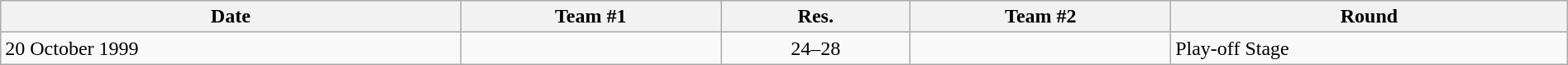<table class="wikitable" style="text-align: left;" width="100%">
<tr>
<th>Date</th>
<th>Team #1</th>
<th>Res.</th>
<th>Team #2</th>
<th>Round</th>
</tr>
<tr>
<td>20 October 1999</td>
<td></td>
<td style="text-align:center;">24–28</td>
<td></td>
<td>Play-off Stage</td>
</tr>
</table>
